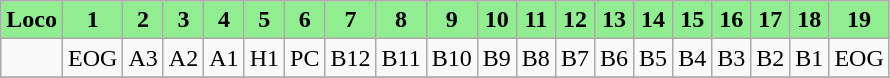<table class="wikitable plainrowheaders unsortable" style="text-align:center">
<tr>
<th scope="col" rowspan="1" style="background:Lightgreen;">Loco</th>
<th scope="col" rowspan="1" style="background:Lightgreen;">1</th>
<th scope="col" rowspan="1" style="background:Lightgreen;">2</th>
<th scope="col" rowspan="1" style="background:Lightgreen;">3</th>
<th scope="col" rowspan="1" style="background:Lightgreen;">4</th>
<th scope="col" rowspan="1" style="background:Lightgreen;">5</th>
<th scope="col" rowspan="1" style="background:Lightgreen;">6</th>
<th scope="col" rowspan="1" style="background:Lightgreen;">7</th>
<th scope="col" rowspan="1" style="background:Lightgreen;">8</th>
<th scope="col" rowspan="1" style="background:Lightgreen;">9</th>
<th scope="col" rowspan="1" style="background:Lightgreen;">10</th>
<th scope="col" rowspan="1" style="background:Lightgreen;">11</th>
<th scope="col" rowspan="1" style="background:Lightgreen;">12</th>
<th scope="col" rowspan="1" style="background:Lightgreen;">13</th>
<th scope="col" rowspan="1" style="background:Lightgreen;">14</th>
<th scope="col" rowspan="1" style="background:Lightgreen;">15</th>
<th scope="col" rowspan="1" style="background:Lightgreen;">16</th>
<th scope="col" rowspan="1" style="background:Lightgreen;">17</th>
<th scope="col" rowspan="1" style="background:Lightgreen;">18</th>
<th scope="col" rowspan="1" style="background:Lightgreen;">19</th>
</tr>
<tr>
<td></td>
<td>EOG</td>
<td>A3</td>
<td>A2</td>
<td>A1</td>
<td>H1</td>
<td>PC</td>
<td>B12</td>
<td>B11</td>
<td>B10</td>
<td>B9</td>
<td>B8</td>
<td>B7</td>
<td>B6</td>
<td>B5</td>
<td>B4</td>
<td>B3</td>
<td>B2</td>
<td>B1</td>
<td>EOG</td>
</tr>
<tr>
</tr>
</table>
